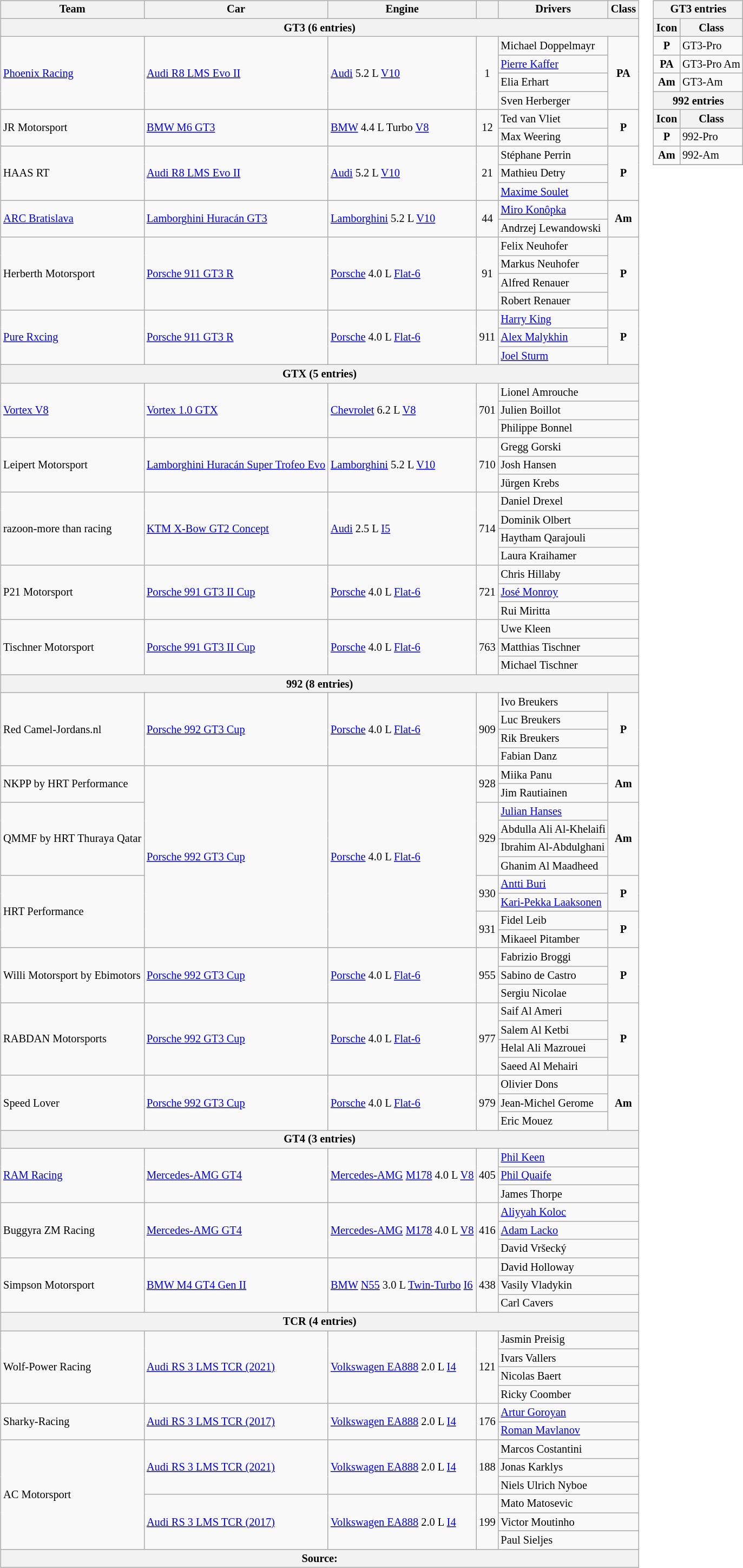<table>
<tr>
<td><br><table class="wikitable" style="font-size: 85%;">
<tr>
<th>Team</th>
<th>Car</th>
<th>Engine</th>
<th></th>
<th>Drivers</th>
<th>Class</th>
</tr>
<tr>
<th colspan=6>GT3 (6 entries)</th>
</tr>
<tr>
<td rowspan="4"> <a href='#'>Phoenix Racing</a></td>
<td rowspan="4"><a href='#'>Audi R8 LMS Evo II</a></td>
<td rowspan="4"><a href='#'>Audi</a> 5.2 L <a href='#'>V10</a></td>
<td rowspan="4" align="center">1</td>
<td> Michael Doppelmayr</td>
<td rowspan="4" align="center"><strong><span>PA</span></strong></td>
</tr>
<tr>
<td> <a href='#'>Pierre Kaffer</a></td>
</tr>
<tr>
<td> Elia Erhart</td>
</tr>
<tr>
<td> Sven Herberger</td>
</tr>
<tr>
<td rowspan="2"> JR Motorsport</td>
<td rowspan="2"><a href='#'>BMW M6 GT3</a></td>
<td rowspan="2"><a href='#'>BMW</a> 4.4 L Turbo <a href='#'>V8</a></td>
<td rowspan="2" align="center">12</td>
<td> Ted van Vliet</td>
<td rowspan="2" align="center"><strong><span>P</span></strong></td>
</tr>
<tr>
<td> Max Weering</td>
</tr>
<tr>
<td rowspan="3"> HAAS RT</td>
<td rowspan="3"><a href='#'>Audi R8 LMS Evo II</a></td>
<td rowspan="3"><a href='#'>Audi</a> 5.2 L <a href='#'>V10</a></td>
<td rowspan="3" align="center">21</td>
<td> Stéphane Perrin</td>
<td rowspan="3" align="center"><strong><span>P</span></strong></td>
</tr>
<tr>
<td> Mathieu Detry</td>
</tr>
<tr>
<td> <a href='#'>Maxime Soulet</a></td>
</tr>
<tr>
<td rowspan="2"> <a href='#'>ARC Bratislava</a></td>
<td rowspan="2"><a href='#'>Lamborghini Huracán GT3</a></td>
<td rowspan="2"><a href='#'>Lamborghini</a> 5.2 L <a href='#'>V10</a></td>
<td rowspan="2" align="center">44</td>
<td> <a href='#'>Miro Konôpka</a></td>
<td rowspan="2" align="center"><strong><span>Am</span></strong></td>
</tr>
<tr>
<td> Andrzej Lewandowski</td>
</tr>
<tr>
<td rowspan="4"> Herberth Motorsport</td>
<td rowspan="4"><a href='#'>Porsche 911 GT3 R</a></td>
<td rowspan="4"><a href='#'>Porsche</a> 4.0 L <a href='#'>Flat-6</a></td>
<td rowspan="4" align="center">91</td>
<td> Felix Neuhofer</td>
<td rowspan="4" align="center"><strong><span>P</span></strong></td>
</tr>
<tr>
<td> Markus Neuhofer</td>
</tr>
<tr>
<td> Alfred Renauer</td>
</tr>
<tr>
<td> Robert Renauer</td>
</tr>
<tr>
<td rowspan="3"> <a href='#'>Pure Rxcing</a></td>
<td rowspan="3"><a href='#'>Porsche 911 GT3 R</a></td>
<td rowspan="3"><a href='#'>Porsche</a> 4.0 L <a href='#'>Flat-6</a></td>
<td rowspan="3" align="center">911</td>
<td> <a href='#'>Harry King</a></td>
<td rowspan="3" align="center"><strong><span>P</span></strong></td>
</tr>
<tr>
<td> <a href='#'>Alex Malykhin</a></td>
</tr>
<tr>
<td> <a href='#'>Joel Sturm</a></td>
</tr>
<tr>
<th colspan=6>GTX (5 entries)</th>
</tr>
<tr>
<td rowspan="3"> <a href='#'>Vortex V8</a></td>
<td rowspan="3"><a href='#'>Vortex 1.0 GTX</a></td>
<td rowspan="3"><a href='#'>Chevrolet</a> 6.2 L <a href='#'>V8</a></td>
<td rowspan="3" align="center">701</td>
<td colspan="2"> Lionel Amrouche</td>
</tr>
<tr>
<td colspan="2"> Julien Boillot</td>
</tr>
<tr>
<td colspan="2"> Philippe Bonnel</td>
</tr>
<tr>
<td rowspan="3"> Leipert Motorsport</td>
<td rowspan="3"><a href='#'>Lamborghini Huracán Super Trofeo Evo</a></td>
<td rowspan="3"><a href='#'>Lamborghini</a> 5.2 L <a href='#'>V10</a></td>
<td rowspan="3" align="center">710</td>
<td colspan="2"> Gregg Gorski</td>
</tr>
<tr>
<td colspan="2"> Josh Hansen</td>
</tr>
<tr>
<td colspan="2"> Jürgen Krebs</td>
</tr>
<tr>
<td rowspan="4"> razoon-more than racing</td>
<td rowspan="4"><a href='#'>KTM X-Bow GT2 Concept</a></td>
<td rowspan="4"><a href='#'>Audi</a> 2.5 L <a href='#'>I5</a></td>
<td rowspan="4" align="center">714</td>
<td colspan="2"> Daniel Drexel</td>
</tr>
<tr>
<td colspan="2"> Dominik Olbert</td>
</tr>
<tr>
<td colspan="2"> Haytham Qarajouli</td>
</tr>
<tr>
<td colspan="2"> Laura Kraihamer</td>
</tr>
<tr>
<td rowspan="3"> P21 Motorsport</td>
<td rowspan="3"><a href='#'>Porsche 991 GT3 II Cup</a></td>
<td rowspan="3"><a href='#'>Porsche</a> 4.0 L <a href='#'>Flat-6</a></td>
<td rowspan="3">721</td>
<td colspan="2"> Chris Hillaby</td>
</tr>
<tr>
<td colspan="2"> <a href='#'>José Monroy</a></td>
</tr>
<tr>
<td colspan="2"> Rui Miritta</td>
</tr>
<tr>
<td rowspan="3"> Tischner Motorsport</td>
<td rowspan="3"><a href='#'>Porsche 991 GT3 II Cup</a></td>
<td rowspan="3"><a href='#'>Porsche</a> 4.0 L <a href='#'>Flat-6</a></td>
<td rowspan="3">763</td>
<td colspan="2"> Uwe Kleen</td>
</tr>
<tr>
<td colspan="2"> Matthias Tischner</td>
</tr>
<tr>
<td colspan="2"> Michael Tischner</td>
</tr>
<tr>
<th colspan="6">992 (8 entries)</th>
</tr>
<tr>
<td rowspan="4"> Red Camel-Jordans.nl</td>
<td rowspan="4"><a href='#'>Porsche 992 GT3 Cup</a></td>
<td rowspan="4"><a href='#'>Porsche</a> 4.0 L <a href='#'>Flat-6</a></td>
<td rowspan="4" align="center">909</td>
<td> Ivo Breukers</td>
<td rowspan="4" align="center"><strong><span>P</span></strong></td>
</tr>
<tr>
<td> Luc Breukers</td>
</tr>
<tr>
<td> Rik Breukers</td>
</tr>
<tr>
<td> Fabian Danz</td>
</tr>
<tr>
<td rowspan="2"> NKPP by HRT Performance</td>
<td rowspan="10"><a href='#'>Porsche 992 GT3 Cup</a></td>
<td rowspan="10"><a href='#'>Porsche</a> 4.0 L <a href='#'>Flat-6</a></td>
<td rowspan="2" align="center">928</td>
<td> Miika Panu</td>
<td rowspan="2" align="center"><strong><span>Am</span></strong></td>
</tr>
<tr>
<td> Jim Rautiainen</td>
</tr>
<tr>
<td rowspan="4"> QMMF by HRT Thuraya Qatar</td>
<td rowspan="4" align="center">929</td>
<td> <a href='#'>Julian Hanses</a></td>
<td rowspan="4" align="center"><strong><span>Am</span></strong></td>
</tr>
<tr>
<td> Abdulla Ali Al-Khelaifi</td>
</tr>
<tr>
<td> Ibrahim Al-Abdulghani</td>
</tr>
<tr>
<td> Ghanim Al Maadheed</td>
</tr>
<tr>
<td rowspan="4"> HRT Performance</td>
<td rowspan="2" align="center">930</td>
<td> <a href='#'>Antti Buri</a></td>
<td rowspan="2" align="center"><strong><span>P</span></strong></td>
</tr>
<tr>
<td> <a href='#'>Kari-Pekka Laaksonen</a></td>
</tr>
<tr>
<td rowspan="2">931</td>
<td> Fidel Leib</td>
<td rowspan="2" align="center"><strong><span>P</span></strong></td>
</tr>
<tr>
<td> Mikaeel Pitamber</td>
</tr>
<tr>
<td rowspan="3"> Willi Motorsport by Ebimotors</td>
<td rowspan="3"><a href='#'>Porsche 992 GT3 Cup</a></td>
<td rowspan="3"><a href='#'>Porsche</a> 4.0 L <a href='#'>Flat-6</a></td>
<td rowspan="3" align="center">955</td>
<td> Fabrizio Broggi</td>
<td rowspan="3" align=center><strong><span>P</span></strong></td>
</tr>
<tr>
<td> Sabino de Castro</td>
</tr>
<tr>
<td> Sergiu Nicolae</td>
</tr>
<tr>
<td rowspan="4"> RABDAN Motorsports</td>
<td rowspan="4"><a href='#'>Porsche 992 GT3 Cup</a></td>
<td rowspan="4"><a href='#'>Porsche</a> 4.0 L <a href='#'>Flat-6</a></td>
<td rowspan="4" align="center">977</td>
<td> Saif Al Ameri</td>
<td rowspan="4" align=center><strong><span>P</span></strong></td>
</tr>
<tr>
<td> Salem Al Ketbi</td>
</tr>
<tr>
<td> Helal Ali Mazrouei</td>
</tr>
<tr>
<td> Saeed Al Mehairi</td>
</tr>
<tr>
<td rowspan="3"> Speed Lover</td>
<td rowspan="3"><a href='#'>Porsche 992 GT3 Cup</a></td>
<td rowspan="3"><a href='#'>Porsche</a> 4.0 L <a href='#'>Flat-6</a></td>
<td rowspan="3" align="center">979</td>
<td> Olivier Dons</td>
<td rowspan="3" align="center"><strong><span>Am</span></strong></td>
</tr>
<tr>
<td> Jean-Michel Gerome</td>
</tr>
<tr>
<td> Eric Mouez</td>
</tr>
<tr>
<th colspan="6">GT4 (3 entries)</th>
</tr>
<tr>
<td rowspan="3"> <a href='#'>RAM Racing</a></td>
<td rowspan="3"><a href='#'>Mercedes-AMG GT4</a></td>
<td rowspan="3"><a href='#'>Mercedes-AMG</a> <a href='#'>M178</a> 4.0 L <a href='#'>V8</a></td>
<td rowspan="3" align="center">405</td>
<td colspan="2"> <a href='#'>Phil Keen</a></td>
</tr>
<tr>
<td colspan="2"> <a href='#'>Phil Quaife</a></td>
</tr>
<tr>
<td colspan="2"> James Thorpe</td>
</tr>
<tr>
<td rowspan="3"> Buggyra ZM Racing</td>
<td rowspan="3"><a href='#'>Mercedes-AMG GT4</a></td>
<td rowspan="3"><a href='#'>Mercedes-AMG</a> <a href='#'>M178</a> 4.0 L <a href='#'>V8</a></td>
<td rowspan="3" align="center">416</td>
<td colspan="2"> <a href='#'>Aliyyah Koloc</a></td>
</tr>
<tr>
<td colspan="2"> <a href='#'>Adam Lacko</a></td>
</tr>
<tr>
<td colspan="2"> David Vršecký</td>
</tr>
<tr>
<td rowspan="3"> Simpson Motorsport</td>
<td rowspan="3"><a href='#'>BMW M4 GT4 Gen II</a></td>
<td rowspan="3"><a href='#'>BMW</a> <a href='#'>N55</a> 3.0 L <a href='#'>Twin-Turbo</a> <a href='#'>I6</a></td>
<td rowspan="3" align="center">438</td>
<td colspan="2"> David Holloway</td>
</tr>
<tr>
<td colspan="2"> Vasily Vladykin</td>
</tr>
<tr>
<td colspan="2"> Carl Cavers</td>
</tr>
<tr>
<th colspan="6">TCR (4 entries)</th>
</tr>
<tr>
<td rowspan="4"> Wolf-Power Racing</td>
<td rowspan="4"><a href='#'>Audi RS 3 LMS TCR (2021)</a></td>
<td rowspan="4"><a href='#'>Volkswagen EA888</a> 2.0 L <a href='#'>I4</a></td>
<td rowspan="4" align="center">121</td>
<td colspan="2"> Jasmin Preisig</td>
</tr>
<tr>
<td colspan="2"> Ivars Vallers</td>
</tr>
<tr>
<td colspan="2"> Nicolas Baert</td>
</tr>
<tr>
<td colspan="2"> Ricky Coomber</td>
</tr>
<tr>
<td rowspan="2"> Sharky-Racing</td>
<td rowspan="2"><a href='#'>Audi RS 3 LMS TCR (2017)</a></td>
<td rowspan="2"><a href='#'>Volkswagen EA888</a> 2.0 L <a href='#'>I4</a></td>
<td rowspan="2" align="center">176</td>
<td colspan="2"> <a href='#'>Artur Goroyan</a></td>
</tr>
<tr>
<td colspan="2"><a href='#'>Roman Mavlanov</a></td>
</tr>
<tr>
<td rowspan="6"> AC Motorsport</td>
<td rowspan="3"><a href='#'>Audi RS 3 LMS TCR (2021)</a></td>
<td rowspan="3"><a href='#'>Volkswagen EA888</a> 2.0 L <a href='#'>I4</a></td>
<td rowspan="3" align="center">188</td>
<td colspan="2"> Marcos Costantini</td>
</tr>
<tr>
<td colspan="2"> Jonas Karklys</td>
</tr>
<tr>
<td colspan="2"> Niels Ulrich Nyboe</td>
</tr>
<tr>
<td rowspan="3"><a href='#'>Audi RS 3 LMS TCR (2017)</a></td>
<td rowspan="3"><a href='#'>Volkswagen EA888</a> 2.0 L <a href='#'>I4</a></td>
<td rowspan="3" align="center">199</td>
<td colspan="2"> Mato Matosevic</td>
</tr>
<tr>
<td colspan="2"> Victor Moutinho</td>
</tr>
<tr>
<td colspan="2"> Paul Sieljes</td>
</tr>
<tr>
<th colspan=6>Source:</th>
</tr>
</table>
</td>
<td valign="top"><br><table class="wikitable" style="font-size: 85%;">
<tr>
<th colspan="2">GT3 entries</th>
</tr>
<tr>
<th>Icon</th>
<th>Class</th>
</tr>
<tr>
<td align=center><strong><span>P</span></strong></td>
<td>GT3-Pro</td>
</tr>
<tr>
<td align=center><strong><span>PA</span></strong></td>
<td>GT3-Pro Am</td>
</tr>
<tr>
<td align=center><strong><span>Am</span></strong></td>
<td>GT3-Am</td>
</tr>
<tr>
<th colspan="2">992 entries</th>
</tr>
<tr>
<th>Icon</th>
<th>Class</th>
</tr>
<tr>
<td align=center><strong><span>P</span></strong></td>
<td>992-Pro</td>
</tr>
<tr>
<td align=center><strong><span>Am</span></strong></td>
<td>992-Am</td>
</tr>
<tr>
</tr>
</table>
</td>
</tr>
<tr>
</tr>
</table>
